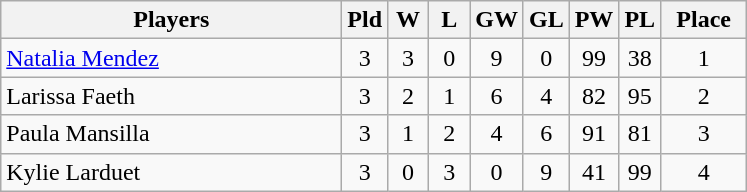<table class=wikitable style="text-align:center">
<tr>
<th width=220>Players</th>
<th width=20>Pld</th>
<th width=20>W</th>
<th width=20>L</th>
<th width=20>GW</th>
<th width=20>GL</th>
<th width=20>PW</th>
<th width=20>PL</th>
<th width=50>Place</th>
</tr>
<tr>
<td align=left> <a href='#'>Natalia Mendez</a></td>
<td>3</td>
<td>3</td>
<td>0</td>
<td>9</td>
<td>0</td>
<td>99</td>
<td>38</td>
<td>1</td>
</tr>
<tr>
<td align=left> Larissa Faeth</td>
<td>3</td>
<td>2</td>
<td>1</td>
<td>6</td>
<td>4</td>
<td>82</td>
<td>95</td>
<td>2</td>
</tr>
<tr>
<td align=left> Paula Mansilla</td>
<td>3</td>
<td>1</td>
<td>2</td>
<td>4</td>
<td>6</td>
<td>91</td>
<td>81</td>
<td>3</td>
</tr>
<tr>
<td align=left> Kylie Larduet</td>
<td>3</td>
<td>0</td>
<td>3</td>
<td>0</td>
<td>9</td>
<td>41</td>
<td>99</td>
<td>4</td>
</tr>
</table>
